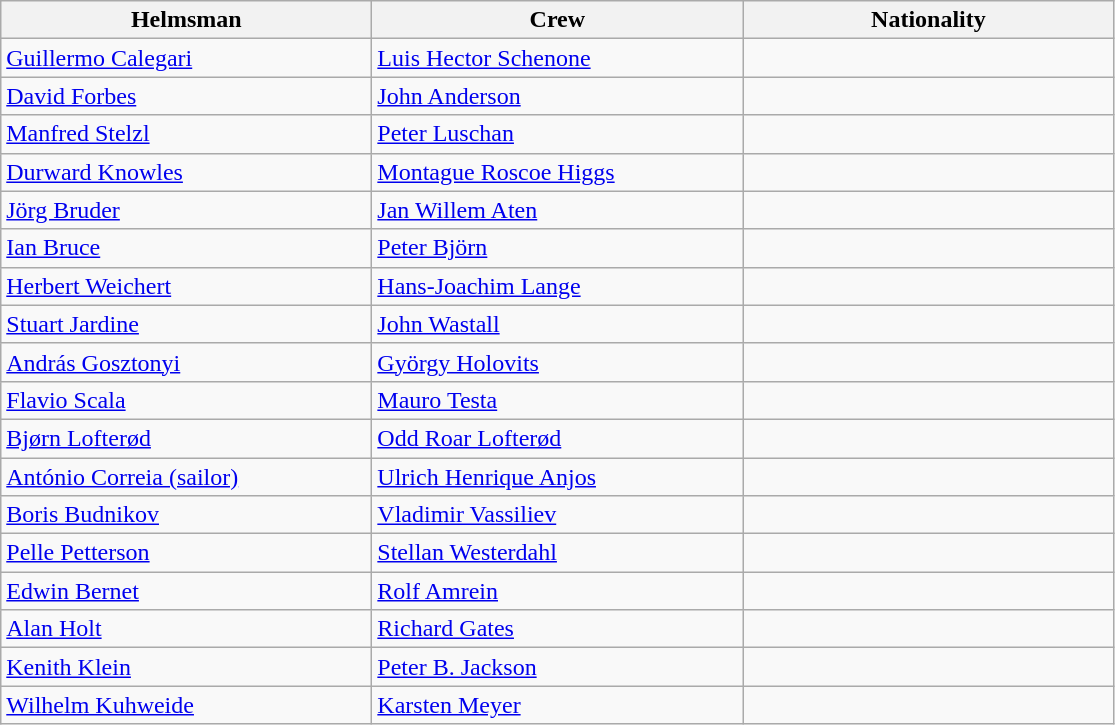<table class=wikitable>
<tr>
<th style="width:15em;">Helmsman</th>
<th style="width:15em;">Crew</th>
<th style="width:15em;">Nationality</th>
</tr>
<tr>
<td><a href='#'>Guillermo Calegari</a></td>
<td><a href='#'>Luis Hector Schenone</a></td>
<td></td>
</tr>
<tr>
<td><a href='#'>David Forbes</a></td>
<td><a href='#'>John Anderson</a></td>
<td></td>
</tr>
<tr>
<td><a href='#'>Manfred Stelzl</a></td>
<td><a href='#'>Peter Luschan</a></td>
<td></td>
</tr>
<tr>
<td><a href='#'>Durward Knowles</a></td>
<td><a href='#'>Montague Roscoe Higgs</a></td>
<td></td>
</tr>
<tr>
<td><a href='#'>Jörg Bruder</a></td>
<td><a href='#'>Jan Willem Aten</a></td>
<td></td>
</tr>
<tr>
<td><a href='#'>Ian Bruce</a></td>
<td><a href='#'>Peter Björn</a></td>
<td></td>
</tr>
<tr>
<td><a href='#'>Herbert Weichert</a></td>
<td><a href='#'>Hans-Joachim Lange</a></td>
<td></td>
</tr>
<tr>
<td><a href='#'>Stuart Jardine</a></td>
<td><a href='#'>John Wastall</a></td>
<td></td>
</tr>
<tr>
<td><a href='#'>András Gosztonyi</a></td>
<td><a href='#'>György Holovits</a></td>
<td></td>
</tr>
<tr>
<td><a href='#'>Flavio Scala</a></td>
<td><a href='#'>Mauro Testa</a></td>
<td></td>
</tr>
<tr>
<td><a href='#'>Bjørn Lofterød</a></td>
<td><a href='#'>Odd Roar Lofterød</a></td>
<td></td>
</tr>
<tr>
<td><a href='#'>António Correia (sailor)</a></td>
<td><a href='#'>Ulrich Henrique Anjos</a></td>
<td></td>
</tr>
<tr>
<td><a href='#'>Boris Budnikov</a></td>
<td><a href='#'>Vladimir Vassiliev</a></td>
<td></td>
</tr>
<tr>
<td><a href='#'>Pelle Petterson</a></td>
<td><a href='#'>Stellan Westerdahl</a></td>
<td></td>
</tr>
<tr>
<td><a href='#'>Edwin Bernet</a></td>
<td><a href='#'>Rolf Amrein</a></td>
<td></td>
</tr>
<tr>
<td><a href='#'>Alan Holt</a></td>
<td><a href='#'>Richard Gates</a></td>
<td></td>
</tr>
<tr>
<td><a href='#'>Kenith Klein</a></td>
<td><a href='#'>Peter B. Jackson</a></td>
<td></td>
</tr>
<tr>
<td><a href='#'>Wilhelm Kuhweide</a></td>
<td><a href='#'>Karsten Meyer</a></td>
<td></td>
</tr>
</table>
